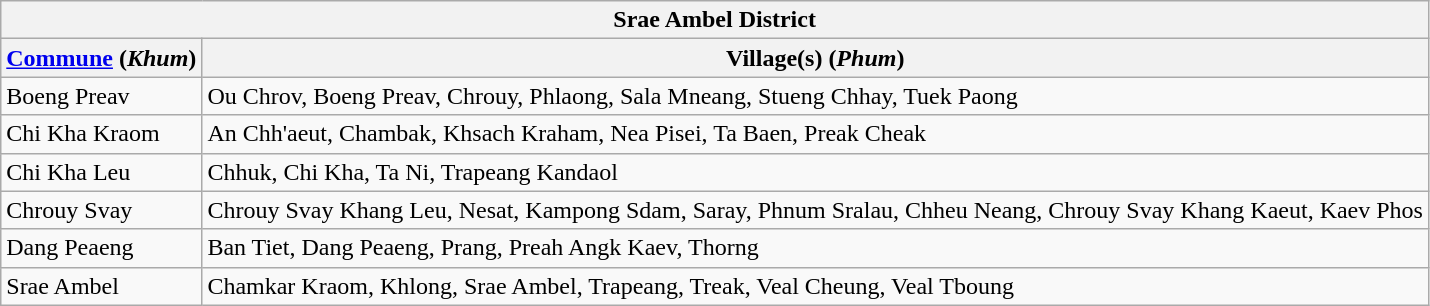<table class="wikitable">
<tr>
<th colspan="3">Srae Ambel District</th>
</tr>
<tr>
<th><a href='#'>Commune</a> (<em>Khum</em>)</th>
<th>Village(s) (<em>Phum</em>)</th>
</tr>
<tr>
<td>Boeng Preav</td>
<td>Ou Chrov, Boeng Preav, Chrouy, Phlaong, Sala Mneang, Stueng Chhay, Tuek Paong</td>
</tr>
<tr>
<td>Chi Kha Kraom</td>
<td>An Chh'aeut, Chambak, Khsach Kraham, Nea Pisei, Ta Baen, Preak Cheak</td>
</tr>
<tr>
<td>Chi Kha Leu</td>
<td>Chhuk, Chi Kha, Ta Ni, Trapeang Kandaol</td>
</tr>
<tr>
<td>Chrouy Svay</td>
<td>Chrouy Svay Khang Leu, Nesat, Kampong Sdam, Saray, Phnum Sralau, Chheu Neang, Chrouy Svay Khang Kaeut, Kaev Phos</td>
</tr>
<tr>
<td>Dang Peaeng</td>
<td>Ban Tiet, Dang Peaeng, Prang, Preah Angk Kaev, Thorng</td>
</tr>
<tr>
<td>Srae Ambel</td>
<td>Chamkar Kraom, Khlong, Srae Ambel, Trapeang, Treak, Veal Cheung, Veal Tboung</td>
</tr>
</table>
